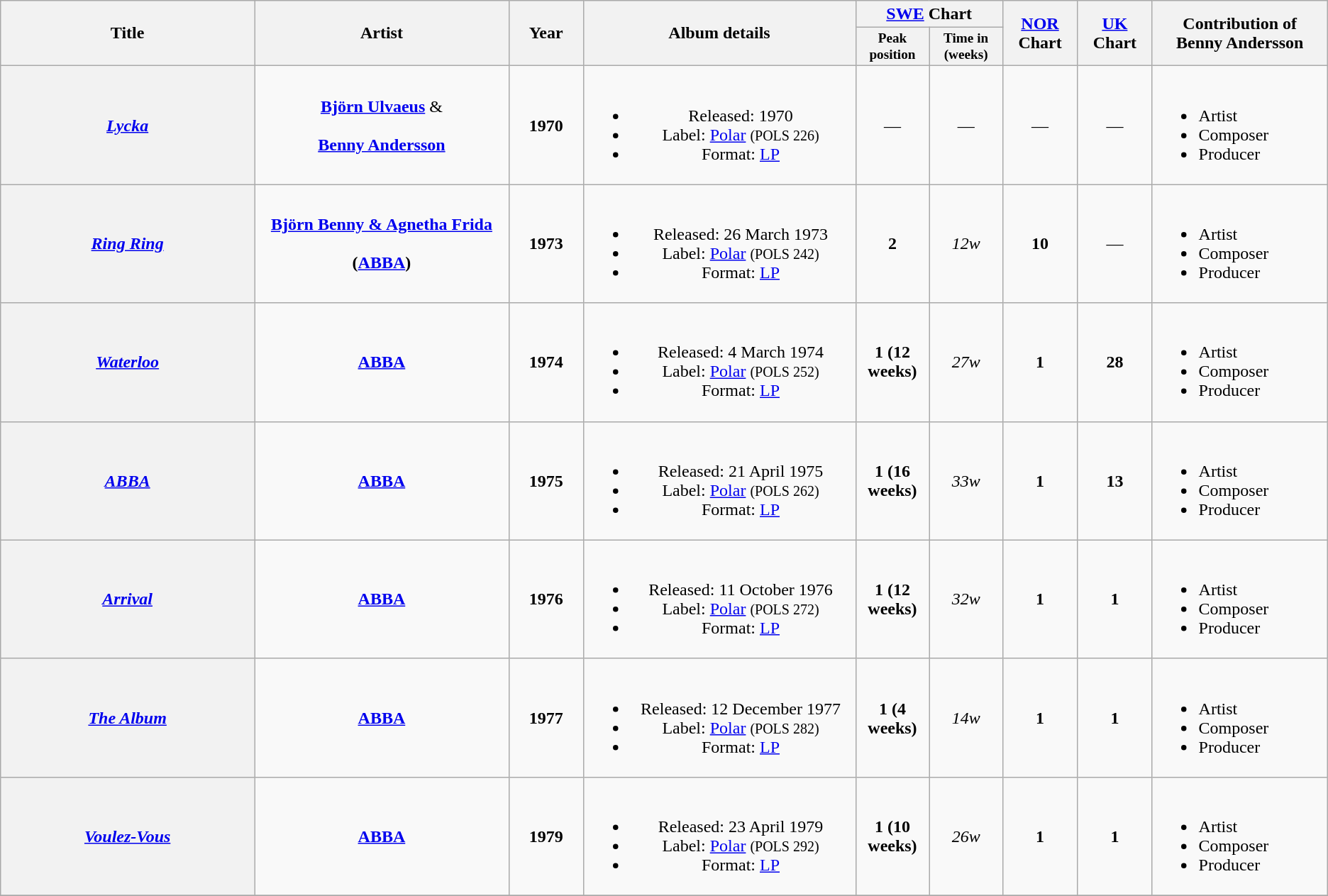<table class="wikitable plainrowheaders" style="text-align:center;" border="1">
<tr>
<th scope="col" rowspan="2" style="width:15em;">Title</th>
<th scope="col" rowspan="2" style="width:15em;">Artist</th>
<th scope="col" rowspan="2" style="width:4em;">Year</th>
<th scope="col" rowspan="2" style="width:16em;">Album details</th>
<th scope="col" colspan="2"><a href='#'>SWE</a> Chart</th>
<th scope="col" rowspan="2" style="width:4em;"><a href='#'>NOR</a><br>Chart</th>
<th scope="col" rowspan="2" style="width:4em;"><a href='#'>UK</a><br>Chart</th>
<th scope="col" rowspan="2" style="width:10em;">Contribution of<br>Benny Andersson</th>
</tr>
<tr>
<th scope="col" style="width:5em;font-size:80%;">Peak position</th>
<th scope="col" style="width:5em;font-size:80%;">Time in<br>(weeks)</th>
</tr>
<tr>
<th scope="row"><em><a href='#'>Lycka</a></em></th>
<td><strong><a href='#'>Björn Ulvaeus</a></strong> & <br><br><strong><a href='#'>Benny Andersson</a></strong></td>
<td><strong>1970</strong></td>
<td><br><ul><li>Released: 1970</li><li>Label: <a href='#'>Polar</a> <small>(POLS 226)</small></li><li>Format: <a href='#'>LP</a></li></ul></td>
<td>—</td>
<td>—</td>
<td>—</td>
<td>—</td>
<td style="text-align:left;"><br><ul><li>Artist</li><li>Composer</li><li>Producer</li></ul></td>
</tr>
<tr>
<th scope="row"><em><a href='#'>Ring Ring</a></em></th>
<td><strong><a href='#'>Björn Benny & Agnetha Frida</a></strong><br><br><strong>(<a href='#'>ABBA</a>)</strong></td>
<td><strong>1973</strong></td>
<td><br><ul><li>Released: 26 March 1973</li><li>Label: <a href='#'>Polar</a> <small>(POLS 242)</small></li><li>Format: <a href='#'>LP</a></li></ul></td>
<td><strong>2</strong></td>
<td><em>12w</em></td>
<td><strong>10</strong></td>
<td>—</td>
<td style="text-align:left;"><br><ul><li>Artist</li><li>Composer</li><li>Producer</li></ul></td>
</tr>
<tr>
<th scope="row"><em><a href='#'>Waterloo</a></em></th>
<td><strong><a href='#'>ABBA</a></strong></td>
<td><strong>1974</strong></td>
<td><br><ul><li>Released: 4 March 1974</li><li>Label: <a href='#'>Polar</a> <small>(POLS 252)</small></li><li>Format: <a href='#'>LP</a></li></ul></td>
<td><strong>1 (12 weeks)</strong></td>
<td><em>27w</em></td>
<td><strong>1</strong></td>
<td><strong>28</strong></td>
<td style="text-align:left;"><br><ul><li>Artist</li><li>Composer</li><li>Producer</li></ul></td>
</tr>
<tr>
<th scope="row"><em><a href='#'>ABBA</a></em></th>
<td><strong><a href='#'>ABBA</a></strong></td>
<td><strong>1975</strong></td>
<td><br><ul><li>Released: 21 April 1975</li><li>Label: <a href='#'>Polar</a> <small>(POLS 262)</small></li><li>Format: <a href='#'>LP</a></li></ul></td>
<td><strong>1 (16 weeks)</strong></td>
<td><em>33w</em></td>
<td><strong>1</strong></td>
<td><strong>13</strong></td>
<td style="text-align:left;"><br><ul><li>Artist</li><li>Composer</li><li>Producer</li></ul></td>
</tr>
<tr>
<th scope="row"><em><a href='#'>Arrival</a></em></th>
<td><strong><a href='#'>ABBA</a></strong></td>
<td><strong>1976</strong></td>
<td><br><ul><li>Released: 11 October 1976</li><li>Label: <a href='#'>Polar</a> <small>(POLS 272)</small></li><li>Format: <a href='#'>LP</a></li></ul></td>
<td><strong>1 (12 weeks)</strong></td>
<td><em>32w</em></td>
<td><strong>1</strong></td>
<td><strong>1</strong></td>
<td style="text-align:left;"><br><ul><li>Artist</li><li>Composer</li><li>Producer</li></ul></td>
</tr>
<tr>
<th scope="row"><em><a href='#'>The Album</a></em></th>
<td><strong><a href='#'>ABBA</a></strong></td>
<td><strong>1977</strong></td>
<td><br><ul><li>Released: 12 December 1977</li><li>Label: <a href='#'>Polar</a> <small>(POLS 282)</small></li><li>Format: <a href='#'>LP</a></li></ul></td>
<td><strong>1 (4 weeks)</strong></td>
<td><em>14w</em></td>
<td><strong>1</strong></td>
<td><strong>1</strong></td>
<td style="text-align:left;"><br><ul><li>Artist</li><li>Composer</li><li>Producer</li></ul></td>
</tr>
<tr>
<th scope="row"><em><a href='#'>Voulez-Vous</a></em></th>
<td><strong><a href='#'>ABBA</a></strong></td>
<td><strong>1979</strong></td>
<td><br><ul><li>Released: 23 April 1979</li><li>Label: <a href='#'>Polar</a> <small>(POLS 292)</small></li><li>Format: <a href='#'>LP</a></li></ul></td>
<td><strong>1 (10 weeks)</strong></td>
<td><em>26w</em></td>
<td><strong>1</strong></td>
<td><strong>1</strong></td>
<td style="text-align:left;"><br><ul><li>Artist</li><li>Composer</li><li>Producer</li></ul></td>
</tr>
<tr>
</tr>
</table>
